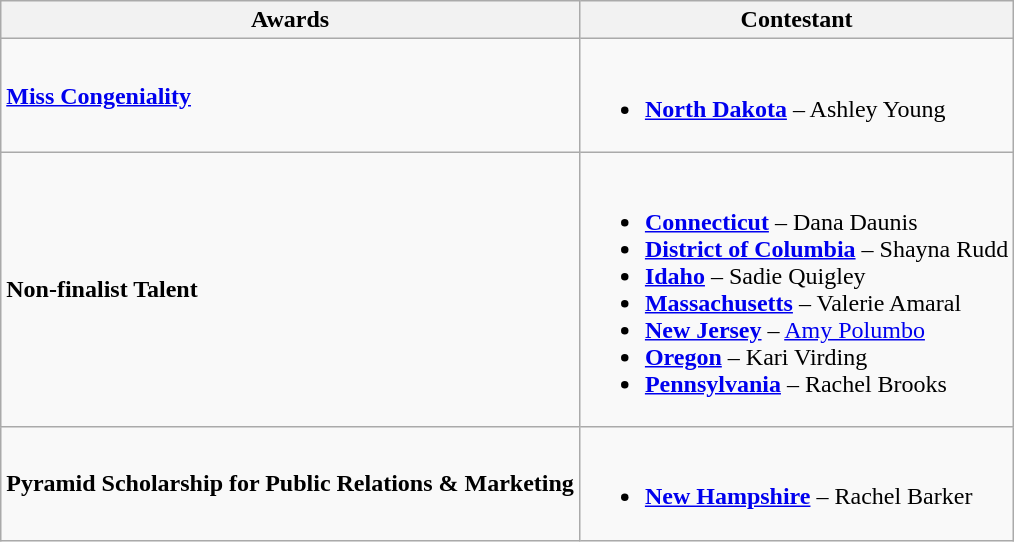<table class="wikitable">
<tr>
<th>Awards</th>
<th>Contestant</th>
</tr>
<tr>
<td><strong><a href='#'>Miss Congeniality</a></strong></td>
<td><br><ul><li> <strong><a href='#'>North Dakota</a></strong> – Ashley Young</li></ul></td>
</tr>
<tr>
<td><strong>Non-finalist Talent</strong></td>
<td><br><ul><li> <strong><a href='#'>Connecticut</a></strong> – Dana Daunis</li><li> <strong><a href='#'>District of Columbia</a></strong> – Shayna Rudd</li><li> <strong><a href='#'>Idaho</a></strong> – Sadie Quigley</li><li> <strong><a href='#'>Massachusetts</a></strong> – Valerie Amaral</li><li> <strong><a href='#'>New Jersey</a></strong> – <a href='#'>Amy Polumbo</a></li><li> <strong><a href='#'>Oregon</a></strong> – Kari Virding</li><li> <strong><a href='#'>Pennsylvania</a></strong> – Rachel Brooks</li></ul></td>
</tr>
<tr>
<td><strong>Pyramid Scholarship for Public Relations & Marketing</strong></td>
<td><br><ul><li> <strong><a href='#'>New Hampshire</a></strong> – Rachel Barker</li></ul></td>
</tr>
</table>
